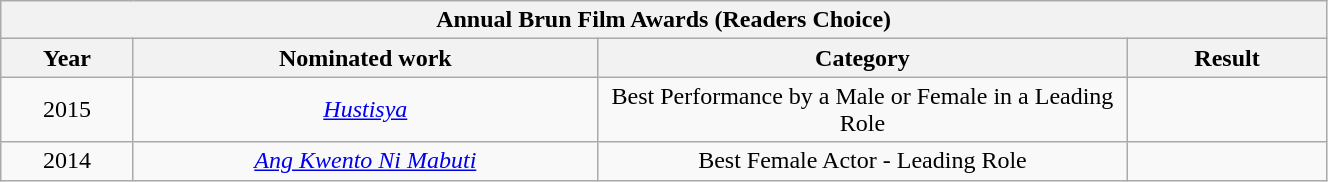<table width="70%" class="wikitable sortable">
<tr>
<th colspan="4" align="center"><strong>Annual Brun Film Awards (Readers Choice)</strong></th>
</tr>
<tr>
<th width="10%">Year</th>
<th width="35%">Nominated work</th>
<th width="40%">Category</th>
<th width="15%">Result</th>
</tr>
<tr>
<td align="center">2015</td>
<td align="center"><em><a href='#'>Hustisya</a></em></td>
<td align="center">Best Performance by a Male or Female in a Leading Role</td>
<td></td>
</tr>
<tr>
<td align="center">2014</td>
<td align="center"><em><a href='#'>Ang Kwento Ni Mabuti</a></em></td>
<td align="center">Best Female Actor - Leading Role</td>
<td></td>
</tr>
</table>
